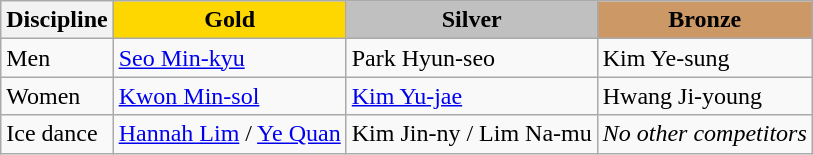<table class="wikitable">
<tr>
<th>Discipline</th>
<td align=center bgcolor=gold><strong>Gold</strong></td>
<td align=center bgcolor=silver><strong>Silver</strong></td>
<td align=center bgcolor=cc9966><strong>Bronze</strong></td>
</tr>
<tr>
<td>Men</td>
<td><a href='#'>Seo Min-kyu</a></td>
<td>Park Hyun-seo</td>
<td>Kim Ye-sung</td>
</tr>
<tr>
<td>Women</td>
<td><a href='#'>Kwon Min-sol</a></td>
<td><a href='#'>Kim Yu-jae</a></td>
<td>Hwang Ji-young</td>
</tr>
<tr>
<td>Ice dance</td>
<td><a href='#'>Hannah Lim</a> / <a href='#'>Ye Quan</a></td>
<td>Kim Jin-ny / Lim Na-mu</td>
<td><em>No other competitors</em></td>
</tr>
</table>
